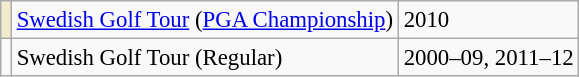<table class="wikitable" style="font-size:95%">
<tr>
<td style="background:#f2ecce"></td>
<td><a href='#'>Swedish Golf Tour</a> (<a href='#'>PGA Championship</a>)</td>
<td>2010</td>
</tr>
<tr>
<td></td>
<td>Swedish Golf Tour (Regular)</td>
<td>2000–09, 2011–12</td>
</tr>
</table>
